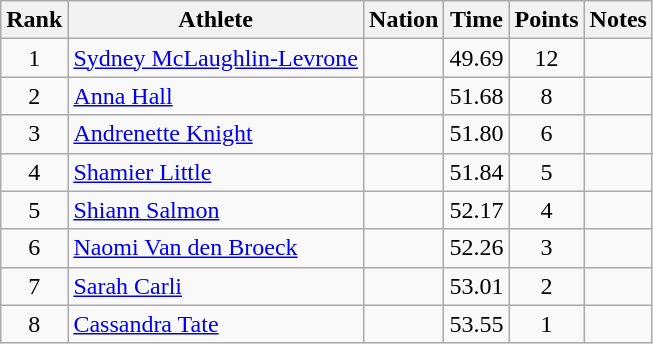<table class="wikitable mw-datatable sortable" style="text-align:center;">
<tr>
<th scope="col" style="width: 10px;">Rank</th>
<th scope="col">Athlete</th>
<th scope="col">Nation</th>
<th scope="col">Time</th>
<th scope="col">Points</th>
<th scope="col">Notes</th>
</tr>
<tr>
<td>1</td>
<td align="left"><a href='#'>Sydney McLaughlin-Levrone</a> </td>
<td align="left"></td>
<td>49.69</td>
<td>12</td>
<td></td>
</tr>
<tr>
<td>2</td>
<td align="left"><a href='#'>Anna Hall</a> </td>
<td align="left"></td>
<td>51.68</td>
<td>8</td>
<td></td>
</tr>
<tr>
<td>3</td>
<td align="left"><a href='#'>Andrenette Knight</a> </td>
<td align="left"></td>
<td>51.80</td>
<td>6</td>
<td></td>
</tr>
<tr>
<td>4</td>
<td align="left"><a href='#'>Shamier Little</a> </td>
<td align="left"></td>
<td>51.84</td>
<td>5</td>
<td></td>
</tr>
<tr>
<td>5</td>
<td align="left"><a href='#'>Shiann Salmon</a> </td>
<td align="left"></td>
<td>52.17</td>
<td>4</td>
<td></td>
</tr>
<tr>
<td>6</td>
<td align="left"><a href='#'>Naomi Van den Broeck</a> </td>
<td align="left"></td>
<td>52.26</td>
<td>3</td>
<td></td>
</tr>
<tr>
<td>7</td>
<td align="left"><a href='#'>Sarah Carli</a> </td>
<td align="left"></td>
<td>53.01</td>
<td>2</td>
<td></td>
</tr>
<tr>
<td>8</td>
<td align="left"><a href='#'>Cassandra Tate</a> </td>
<td align="left"></td>
<td>53.55</td>
<td>1</td>
<td></td>
</tr>
</table>
